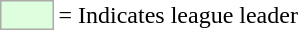<table>
<tr>
<td style="background:#DDFFDD; border:1px solid #aaa; width:2em;"></td>
<td>= Indicates league leader</td>
</tr>
</table>
